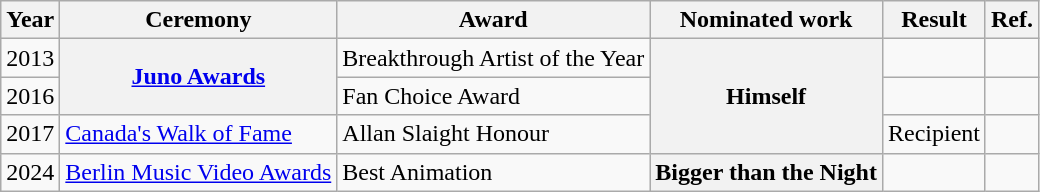<table class="wikitable plainrowheaders">
<tr>
<th>Year</th>
<th>Ceremony</th>
<th>Award</th>
<th>Nominated work</th>
<th>Result</th>
<th>Ref.</th>
</tr>
<tr>
<td>2013</td>
<th scope=row rowspan="2"><a href='#'>Juno Awards</a></th>
<td>Breakthrough Artist of the Year</td>
<th scope=row rowspan="3">Himself</th>
<td></td>
<td style="text-align:center;"></td>
</tr>
<tr>
<td>2016</td>
<td>Fan Choice Award</td>
<td></td>
<td style="text-align:center;"></td>
</tr>
<tr>
<td>2017</td>
<td><a href='#'>Canada's Walk of Fame</a></td>
<td>Allan Slaight Honour</td>
<td>Recipient</td>
<td style="text-align:center;"></td>
</tr>
<tr>
<td>2024</td>
<td><a href='#'>Berlin Music Video Awards</a></td>
<td>Best Animation</td>
<th>Bigger than the Night</th>
<td></td>
<td></td>
</tr>
</table>
